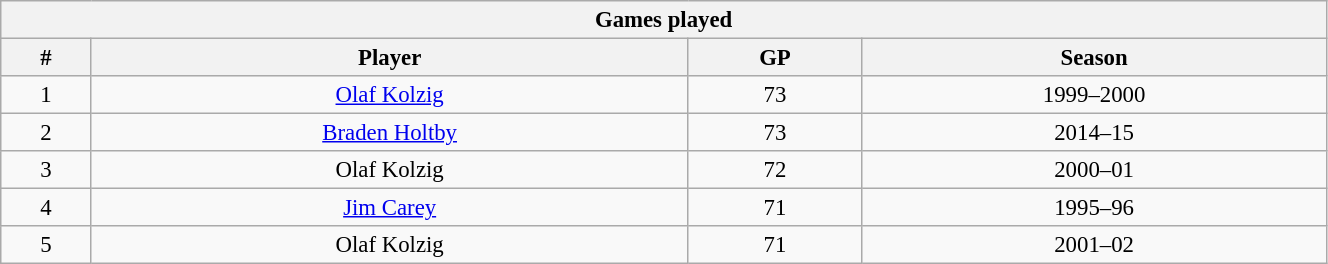<table class="wikitable" style="text-align: center; font-size: 95%" width="70%">
<tr>
<th colspan="4">Games played</th>
</tr>
<tr>
<th>#</th>
<th>Player</th>
<th>GP</th>
<th>Season</th>
</tr>
<tr>
<td>1</td>
<td><a href='#'>Olaf Kolzig</a></td>
<td>73</td>
<td>1999–2000</td>
</tr>
<tr>
<td>2</td>
<td><a href='#'>Braden Holtby</a></td>
<td>73</td>
<td>2014–15</td>
</tr>
<tr>
<td>3</td>
<td>Olaf Kolzig</td>
<td>72</td>
<td>2000–01</td>
</tr>
<tr>
<td>4</td>
<td><a href='#'>Jim Carey</a></td>
<td>71</td>
<td>1995–96</td>
</tr>
<tr>
<td>5</td>
<td>Olaf Kolzig</td>
<td>71</td>
<td>2001–02</td>
</tr>
</table>
